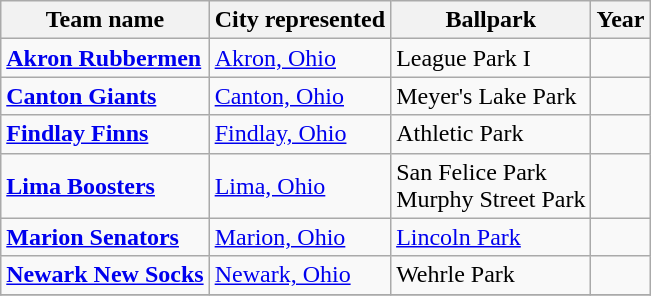<table class="wikitable">
<tr>
<th>Team name</th>
<th>City represented</th>
<th>Ballpark</th>
<th>Year</th>
</tr>
<tr>
<td><strong><a href='#'>Akron Rubbermen</a></strong></td>
<td><a href='#'>Akron, Ohio</a></td>
<td>League Park I</td>
<td></td>
</tr>
<tr>
<td><strong><a href='#'>Canton Giants</a></strong></td>
<td><a href='#'>Canton, Ohio</a></td>
<td>Meyer's Lake Park</td>
<td></td>
</tr>
<tr>
<td><strong><a href='#'>Findlay Finns</a></strong></td>
<td><a href='#'>Findlay, Ohio</a></td>
<td>Athletic Park</td>
<td></td>
</tr>
<tr>
<td><strong><a href='#'>Lima Boosters</a></strong></td>
<td><a href='#'>Lima, Ohio</a></td>
<td>San Felice Park <br> Murphy Street Park</td>
<td></td>
</tr>
<tr>
<td><strong><a href='#'>Marion Senators</a></strong></td>
<td><a href='#'>Marion, Ohio</a></td>
<td><a href='#'>Lincoln Park</a></td>
<td></td>
</tr>
<tr>
<td><strong><a href='#'>Newark New Socks</a></strong></td>
<td><a href='#'>Newark, Ohio</a></td>
<td>Wehrle Park</td>
<td></td>
</tr>
<tr>
</tr>
</table>
